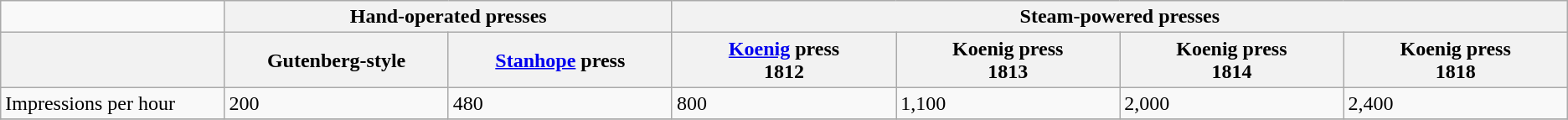<table class="wikitable">
<tr>
<td></td>
<th colspan="2">Hand-operated presses</th>
<th colspan="4">Steam-powered presses</th>
</tr>
<tr>
<th width="10%"></th>
<th width="10%">Gutenberg-style <br></th>
<th width="10%"><a href='#'>Stanhope</a> press <br></th>
<th width="10%"><a href='#'>Koenig</a> press <br>1812</th>
<th width="10%">Koenig press <br>1813</th>
<th width="10%">Koenig press <br>1814</th>
<th width="10%">Koenig press <br>1818</th>
</tr>
<tr>
<td>Impressions per hour</td>
<td>200</td>
<td>480</td>
<td>800</td>
<td>1,100</td>
<td>2,000</td>
<td>2,400</td>
</tr>
<tr>
</tr>
</table>
